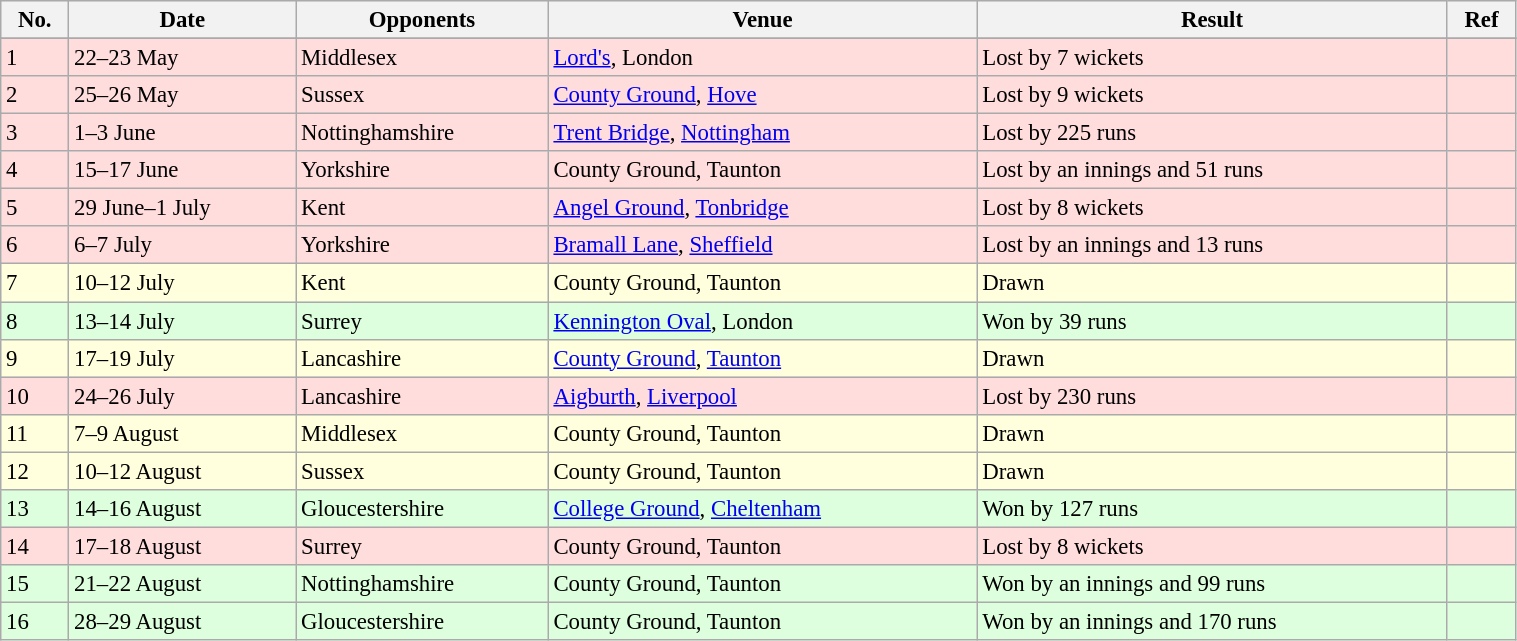<table class="wikitable"  style="width:80%; font-size:95%;">
<tr style="background:#efefef;">
<th scope="col">No.</th>
<th scope="col">Date</th>
<th scope="col">Opponents</th>
<th scope="col">Venue</th>
<th scope="col">Result</th>
<th scope="col">Ref</th>
</tr>
<tr style="background:#ffd;" >
</tr>
<tr style="background:#dfd;" >
</tr>
<tr style="background:#fdd;" >
</tr>
<tr style="background:#fdd;" >
<td>1</td>
<td>22–23 May</td>
<td>Middlesex</td>
<td><a href='#'>Lord's</a>, London</td>
<td>Lost by 7 wickets</td>
<td></td>
</tr>
<tr style="background:#fdd;" >
<td>2</td>
<td>25–26 May</td>
<td>Sussex</td>
<td><a href='#'>County Ground</a>, <a href='#'>Hove</a></td>
<td>Lost by 9 wickets</td>
<td></td>
</tr>
<tr style="background:#fdd;" >
<td>3</td>
<td>1–3 June</td>
<td>Nottinghamshire</td>
<td><a href='#'>Trent Bridge</a>, <a href='#'>Nottingham</a></td>
<td>Lost by 225 runs</td>
<td></td>
</tr>
<tr style="background:#fdd;" >
<td>4</td>
<td>15–17 June</td>
<td>Yorkshire</td>
<td>County Ground, Taunton</td>
<td>Lost by an innings and 51 runs</td>
<td></td>
</tr>
<tr style="background:#fdd;" >
<td>5</td>
<td>29 June–1 July</td>
<td>Kent</td>
<td><a href='#'>Angel Ground</a>, <a href='#'>Tonbridge</a></td>
<td>Lost by 8 wickets</td>
<td></td>
</tr>
<tr style="background:#fdd;" >
<td>6</td>
<td>6–7 July</td>
<td>Yorkshire</td>
<td><a href='#'>Bramall Lane</a>, <a href='#'>Sheffield</a></td>
<td>Lost by an innings and 13 runs</td>
<td></td>
</tr>
<tr style="background:#ffd;" >
<td>7</td>
<td>10–12 July</td>
<td>Kent</td>
<td>County Ground, Taunton</td>
<td>Drawn</td>
<td></td>
</tr>
<tr style="background:#dfd;" >
<td>8</td>
<td>13–14 July</td>
<td>Surrey</td>
<td><a href='#'>Kennington Oval</a>, London</td>
<td>Won by 39 runs</td>
<td></td>
</tr>
<tr style="background:#ffd;" >
<td>9</td>
<td>17–19 July</td>
<td>Lancashire</td>
<td><a href='#'>County Ground</a>, <a href='#'>Taunton</a></td>
<td>Drawn</td>
<td></td>
</tr>
<tr style="background:#fdd;" >
<td>10</td>
<td>24–26 July</td>
<td>Lancashire</td>
<td><a href='#'>Aigburth</a>, <a href='#'>Liverpool</a></td>
<td>Lost by 230 runs</td>
<td></td>
</tr>
<tr style="background:#ffd;" >
<td>11</td>
<td>7–9 August</td>
<td>Middlesex</td>
<td>County Ground, Taunton</td>
<td>Drawn</td>
<td></td>
</tr>
<tr style="background:#ffd;" >
<td>12</td>
<td>10–12 August</td>
<td>Sussex</td>
<td>County Ground, Taunton</td>
<td>Drawn</td>
<td></td>
</tr>
<tr style="background:#dfd;" >
<td>13</td>
<td>14–16 August</td>
<td>Gloucestershire</td>
<td><a href='#'>College Ground</a>, <a href='#'>Cheltenham</a></td>
<td>Won by 127 runs</td>
<td></td>
</tr>
<tr style="background:#fdd;" >
<td>14</td>
<td>17–18 August</td>
<td>Surrey</td>
<td>County Ground, Taunton</td>
<td>Lost by 8 wickets</td>
<td></td>
</tr>
<tr style="background:#dfd;" >
<td>15</td>
<td>21–22 August</td>
<td>Nottinghamshire</td>
<td>County Ground, Taunton</td>
<td>Won by an innings and 99 runs</td>
<td></td>
</tr>
<tr style="background:#dfd;" >
<td>16</td>
<td>28–29 August</td>
<td>Gloucestershire</td>
<td>County Ground, Taunton</td>
<td>Won by an innings and 170 runs</td>
<td></td>
</tr>
</table>
